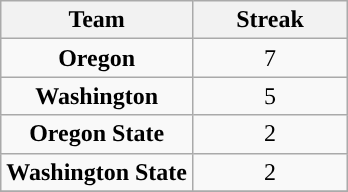<table class="wikitable sortable" style="font-size: 100%;text-align: center;">
<tr>
<th>Team</th>
<th>Streak</th>
</tr>
<tr>
<td><strong>Oregon</strong></td>
<td style="width:6em">7</td>
</tr>
<tr>
<td><strong>Washington</strong></td>
<td style="width:6em">5</td>
</tr>
<tr>
<td><strong>Oregon State</strong></td>
<td style="width:6em">2</td>
</tr>
<tr>
<td><strong>Washington State</strong></td>
<td style="width:6em">2</td>
</tr>
<tr>
</tr>
</table>
